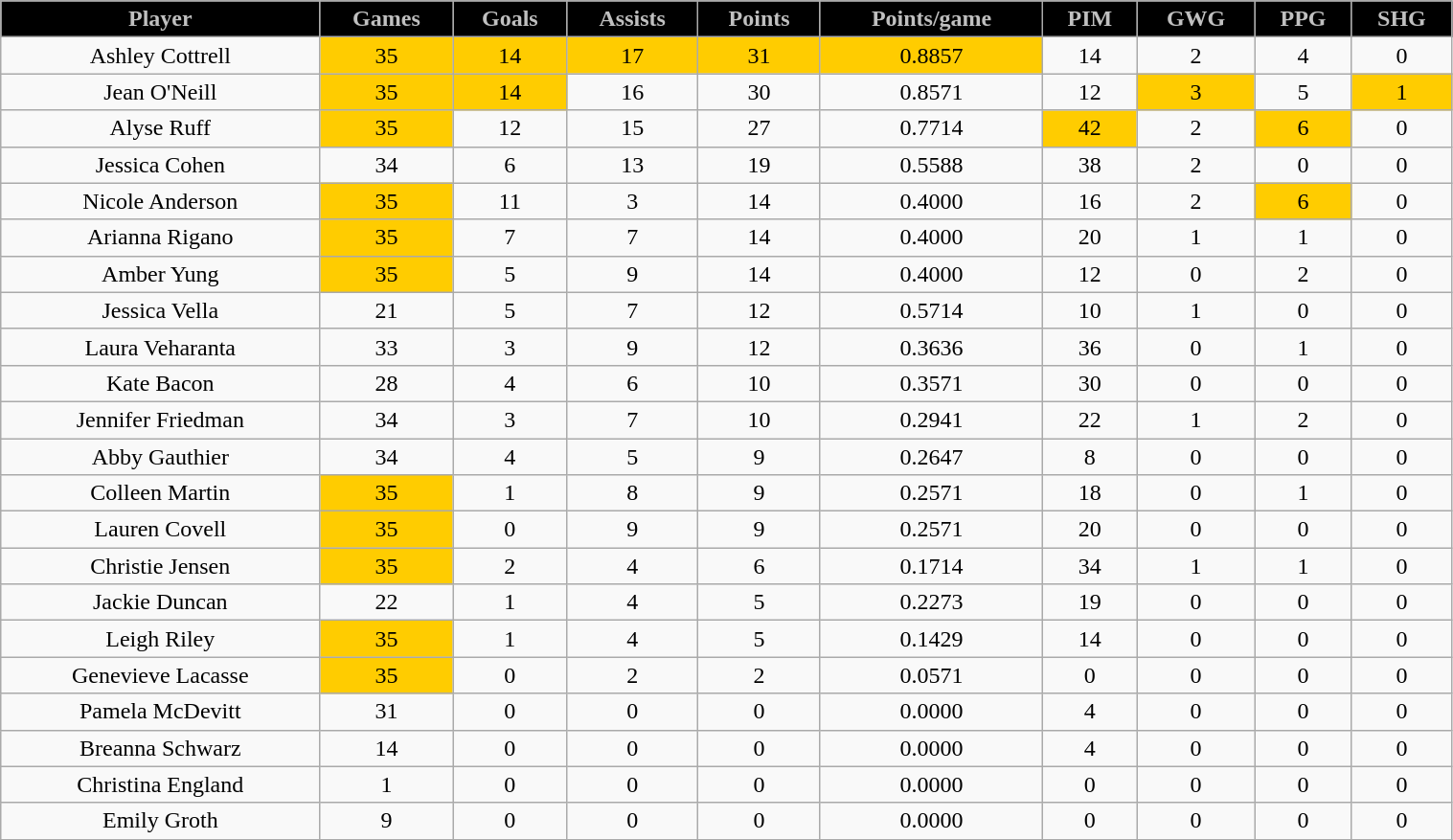<table class="wikitable" width="80%">
<tr align="center"  style="background:black;color:silver;">
<td><strong>Player</strong></td>
<td><strong>Games</strong></td>
<td><strong>Goals</strong></td>
<td><strong>Assists</strong></td>
<td><strong>Points</strong></td>
<td><strong>Points/game</strong></td>
<td><strong>PIM</strong></td>
<td><strong>GWG</strong></td>
<td><strong>PPG</strong></td>
<td><strong>SHG</strong></td>
</tr>
<tr align="center" bgcolor="">
<td>Ashley Cottrell</td>
<td bgcolor="#FFCC00">35</td>
<td bgcolor="#FFCC00">14</td>
<td bgcolor="#FFCC00">17</td>
<td bgcolor="#FFCC00">31</td>
<td bgcolor="#FFCC00">0.8857</td>
<td>14</td>
<td>2</td>
<td>4</td>
<td>0</td>
</tr>
<tr align="center" bgcolor="">
<td>Jean O'Neill</td>
<td bgcolor="#FFCC00">35</td>
<td bgcolor="#FFCC00">14</td>
<td>16</td>
<td>30</td>
<td>0.8571</td>
<td>12</td>
<td bgcolor="#FFCC00">3</td>
<td>5</td>
<td bgcolor="#FFCC00">1</td>
</tr>
<tr align="center" bgcolor="">
<td>Alyse Ruff</td>
<td bgcolor="#FFCC00">35</td>
<td>12</td>
<td>15</td>
<td>27</td>
<td>0.7714</td>
<td bgcolor="#FFCC00">42</td>
<td>2</td>
<td bgcolor="#FFCC00">6</td>
<td>0</td>
</tr>
<tr align="center" bgcolor="">
<td>Jessica Cohen</td>
<td>34</td>
<td>6</td>
<td>13</td>
<td>19</td>
<td>0.5588</td>
<td>38</td>
<td>2</td>
<td>0</td>
<td>0</td>
</tr>
<tr align="center" bgcolor="">
<td>Nicole Anderson</td>
<td bgcolor="#FFCC00">35</td>
<td>11</td>
<td>3</td>
<td>14</td>
<td>0.4000</td>
<td>16</td>
<td>2</td>
<td bgcolor="#FFCC00">6</td>
<td>0</td>
</tr>
<tr align="center" bgcolor="">
<td>Arianna Rigano</td>
<td bgcolor="#FFCC00">35</td>
<td>7</td>
<td>7</td>
<td>14</td>
<td>0.4000</td>
<td>20</td>
<td>1</td>
<td>1</td>
<td>0</td>
</tr>
<tr align="center" bgcolor="">
<td>Amber Yung</td>
<td bgcolor="#FFCC00">35</td>
<td>5</td>
<td>9</td>
<td>14</td>
<td>0.4000</td>
<td>12</td>
<td>0</td>
<td>2</td>
<td>0</td>
</tr>
<tr align="center" bgcolor="">
<td>Jessica Vella</td>
<td>21</td>
<td>5</td>
<td>7</td>
<td>12</td>
<td>0.5714</td>
<td>10</td>
<td>1</td>
<td>0</td>
<td>0</td>
</tr>
<tr align="center" bgcolor="">
<td>Laura Veharanta</td>
<td>33</td>
<td>3</td>
<td>9</td>
<td>12</td>
<td>0.3636</td>
<td>36</td>
<td>0</td>
<td>1</td>
<td>0</td>
</tr>
<tr align="center" bgcolor="">
<td>Kate Bacon</td>
<td>28</td>
<td>4</td>
<td>6</td>
<td>10</td>
<td>0.3571</td>
<td>30</td>
<td>0</td>
<td>0</td>
<td>0</td>
</tr>
<tr align="center" bgcolor="">
<td>Jennifer Friedman</td>
<td>34</td>
<td>3</td>
<td>7</td>
<td>10</td>
<td>0.2941</td>
<td>22</td>
<td>1</td>
<td>2</td>
<td>0</td>
</tr>
<tr align="center" bgcolor="">
<td>Abby Gauthier</td>
<td>34</td>
<td>4</td>
<td>5</td>
<td>9</td>
<td>0.2647</td>
<td>8</td>
<td>0</td>
<td>0</td>
<td>0</td>
</tr>
<tr align="center" bgcolor="">
<td>Colleen Martin</td>
<td bgcolor="#FFCC00">35</td>
<td>1</td>
<td>8</td>
<td>9</td>
<td>0.2571</td>
<td>18</td>
<td>0</td>
<td>1</td>
<td>0</td>
</tr>
<tr align="center" bgcolor="">
<td>Lauren Covell</td>
<td bgcolor="#FFCC00">35</td>
<td>0</td>
<td>9</td>
<td>9</td>
<td>0.2571</td>
<td>20</td>
<td>0</td>
<td>0</td>
<td>0</td>
</tr>
<tr align="center" bgcolor="">
<td>Christie Jensen</td>
<td bgcolor="#FFCC00">35</td>
<td>2</td>
<td>4</td>
<td>6</td>
<td>0.1714</td>
<td>34</td>
<td>1</td>
<td>1</td>
<td>0</td>
</tr>
<tr align="center" bgcolor="">
<td>Jackie Duncan</td>
<td>22</td>
<td>1</td>
<td>4</td>
<td>5</td>
<td>0.2273</td>
<td>19</td>
<td>0</td>
<td>0</td>
<td>0</td>
</tr>
<tr align="center" bgcolor="">
<td>Leigh Riley</td>
<td bgcolor="#FFCC00">35</td>
<td>1</td>
<td>4</td>
<td>5</td>
<td>0.1429</td>
<td>14</td>
<td>0</td>
<td>0</td>
<td>0</td>
</tr>
<tr align="center" bgcolor="">
<td>Genevieve Lacasse</td>
<td bgcolor="#FFCC00">35</td>
<td>0</td>
<td>2</td>
<td>2</td>
<td>0.0571</td>
<td>0</td>
<td>0</td>
<td>0</td>
<td>0</td>
</tr>
<tr align="center" bgcolor="">
<td>Pamela McDevitt</td>
<td>31</td>
<td>0</td>
<td>0</td>
<td>0</td>
<td>0.0000</td>
<td>4</td>
<td>0</td>
<td>0</td>
<td>0</td>
</tr>
<tr align="center" bgcolor="">
<td>Breanna Schwarz</td>
<td>14</td>
<td>0</td>
<td>0</td>
<td>0</td>
<td>0.0000</td>
<td>4</td>
<td>0</td>
<td>0</td>
<td>0</td>
</tr>
<tr align="center" bgcolor="">
<td>Christina England</td>
<td>1</td>
<td>0</td>
<td>0</td>
<td>0</td>
<td>0.0000</td>
<td>0</td>
<td>0</td>
<td>0</td>
<td>0</td>
</tr>
<tr align="center" bgcolor="">
<td>Emily Groth</td>
<td>9</td>
<td>0</td>
<td>0</td>
<td>0</td>
<td>0.0000</td>
<td>0</td>
<td>0</td>
<td>0</td>
<td>0</td>
</tr>
<tr align="center" bgcolor="">
</tr>
</table>
